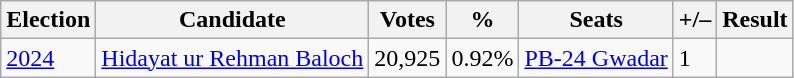<table class="wikitable">
<tr>
<th><strong>Election</strong></th>
<th>Candidate</th>
<th><strong>Votes</strong></th>
<th><strong>%</strong></th>
<th><strong>Seats</strong></th>
<th>+/–</th>
<th>Result</th>
</tr>
<tr>
<td><a href='#'>2024</a></td>
<td><a href='#'>Hidayat ur Rehman Baloch</a></td>
<td>20,925</td>
<td>0.92%</td>
<td><a href='#'>PB-24 Gwadar</a></td>
<td>1</td>
<td></td>
</tr>
</table>
